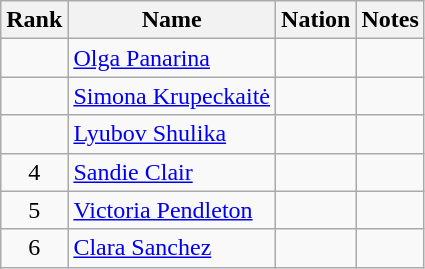<table class="wikitable sortable" style="text-align:center">
<tr>
<th>Rank</th>
<th>Name</th>
<th>Nation</th>
<th>Notes</th>
</tr>
<tr>
<td></td>
<td align=left><a href='#'>Olga Panarina</a></td>
<td align=left></td>
<td></td>
</tr>
<tr>
<td></td>
<td align=left><a href='#'>Simona Krupeckaitė</a></td>
<td align=left></td>
<td></td>
</tr>
<tr>
<td></td>
<td align=left><a href='#'>Lyubov Shulika</a></td>
<td align=left></td>
<td></td>
</tr>
<tr>
<td>4</td>
<td align=left><a href='#'>Sandie Clair</a></td>
<td align=left></td>
<td></td>
</tr>
<tr>
<td>5</td>
<td align=left><a href='#'>Victoria Pendleton</a></td>
<td align=left></td>
<td></td>
</tr>
<tr>
<td>6</td>
<td align=left><a href='#'>Clara Sanchez</a></td>
<td align=left></td>
<td></td>
</tr>
</table>
